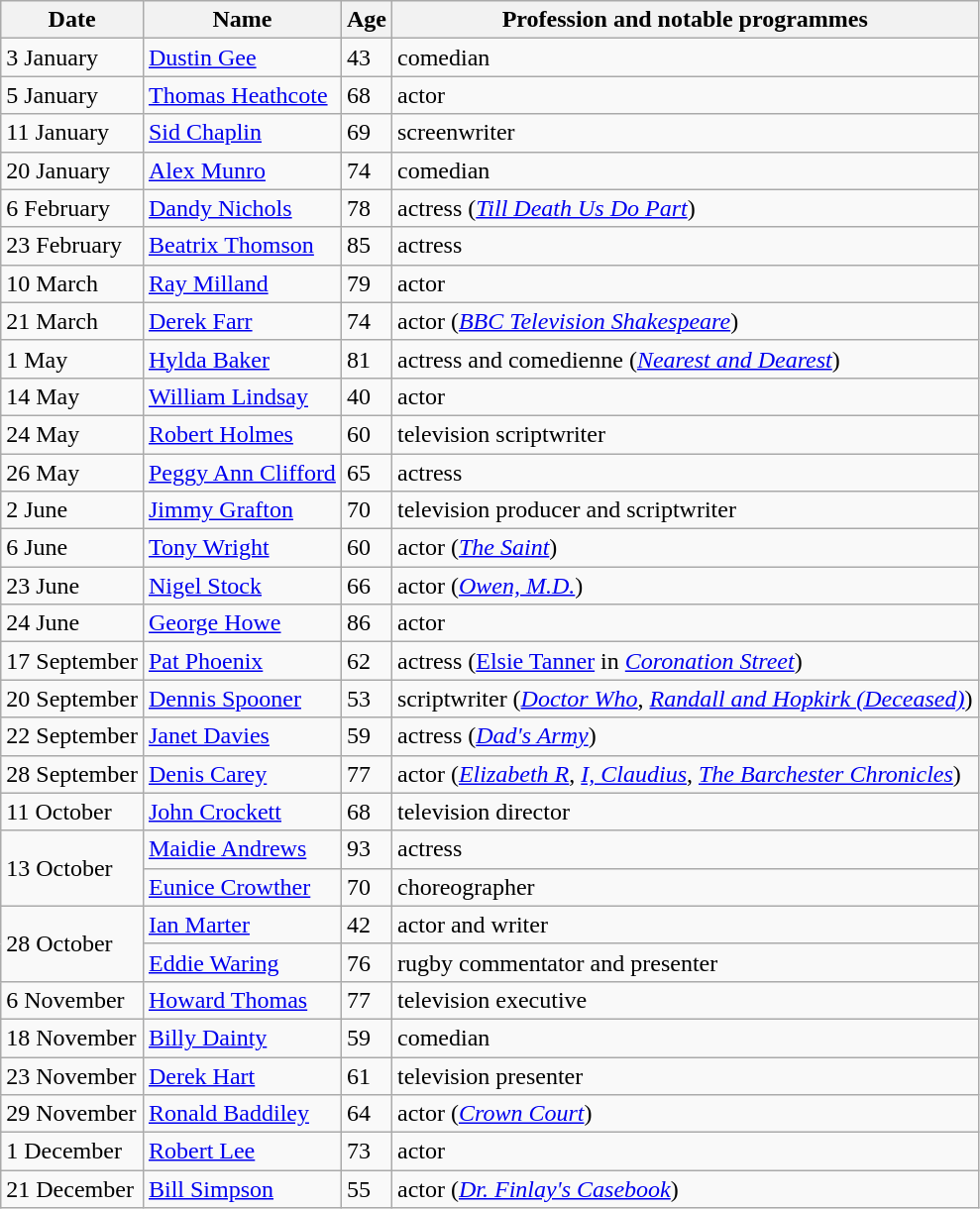<table class="wikitable">
<tr ">
<th>Date</th>
<th>Name</th>
<th>Age</th>
<th>Profession and notable programmes</th>
</tr>
<tr>
<td>3 January</td>
<td><a href='#'>Dustin Gee</a></td>
<td>43</td>
<td>comedian</td>
</tr>
<tr>
<td>5 January</td>
<td><a href='#'>Thomas Heathcote</a></td>
<td>68</td>
<td>actor</td>
</tr>
<tr>
<td>11 January</td>
<td><a href='#'>Sid Chaplin</a></td>
<td>69</td>
<td>screenwriter</td>
</tr>
<tr>
<td>20 January</td>
<td><a href='#'>Alex Munro</a></td>
<td>74</td>
<td>comedian</td>
</tr>
<tr>
<td>6 February</td>
<td><a href='#'>Dandy Nichols</a></td>
<td>78</td>
<td>actress (<em><a href='#'>Till Death Us Do Part</a></em>)</td>
</tr>
<tr>
<td>23 February</td>
<td><a href='#'>Beatrix Thomson</a></td>
<td>85</td>
<td>actress</td>
</tr>
<tr>
<td>10 March</td>
<td><a href='#'>Ray Milland</a></td>
<td>79</td>
<td>actor</td>
</tr>
<tr>
<td>21 March</td>
<td><a href='#'>Derek Farr</a></td>
<td>74</td>
<td>actor (<em><a href='#'>BBC Television Shakespeare</a></em>)</td>
</tr>
<tr>
<td>1 May</td>
<td><a href='#'>Hylda Baker</a></td>
<td>81</td>
<td>actress and comedienne (<em><a href='#'>Nearest and Dearest</a></em>)</td>
</tr>
<tr>
<td>14 May</td>
<td><a href='#'>William Lindsay</a></td>
<td>40</td>
<td>actor</td>
</tr>
<tr>
<td>24 May</td>
<td><a href='#'>Robert Holmes</a></td>
<td>60</td>
<td>television scriptwriter</td>
</tr>
<tr>
<td>26 May</td>
<td><a href='#'>Peggy Ann Clifford</a></td>
<td>65</td>
<td>actress</td>
</tr>
<tr>
<td>2 June</td>
<td><a href='#'>Jimmy Grafton</a></td>
<td>70</td>
<td>television producer and scriptwriter</td>
</tr>
<tr>
<td>6 June</td>
<td><a href='#'>Tony Wright</a></td>
<td>60</td>
<td>actor (<em><a href='#'>The Saint</a></em>)</td>
</tr>
<tr>
<td>23 June</td>
<td><a href='#'>Nigel Stock</a></td>
<td>66</td>
<td>actor (<em><a href='#'>Owen, M.D.</a></em>)</td>
</tr>
<tr>
<td>24 June</td>
<td><a href='#'>George Howe</a></td>
<td>86</td>
<td>actor</td>
</tr>
<tr>
<td>17 September</td>
<td><a href='#'>Pat Phoenix</a></td>
<td>62</td>
<td>actress (<a href='#'>Elsie Tanner</a> in <em><a href='#'>Coronation Street</a></em>)</td>
</tr>
<tr>
<td>20 September</td>
<td><a href='#'>Dennis Spooner</a></td>
<td>53</td>
<td>scriptwriter (<em><a href='#'>Doctor Who</a></em>, <em><a href='#'>Randall and Hopkirk (Deceased)</a></em>)</td>
</tr>
<tr>
<td>22 September</td>
<td><a href='#'>Janet Davies</a></td>
<td>59</td>
<td>actress (<em><a href='#'>Dad's Army</a></em>)</td>
</tr>
<tr>
<td>28 September</td>
<td><a href='#'>Denis Carey</a></td>
<td>77</td>
<td>actor (<em><a href='#'>Elizabeth R</a></em>, <em><a href='#'>I, Claudius</a></em>, <em><a href='#'>The Barchester Chronicles</a></em>)</td>
</tr>
<tr>
<td>11 October</td>
<td><a href='#'>John Crockett</a></td>
<td>68</td>
<td>television director</td>
</tr>
<tr>
<td rowspan="2">13 October</td>
<td><a href='#'>Maidie Andrews</a></td>
<td>93</td>
<td>actress</td>
</tr>
<tr>
<td><a href='#'>Eunice Crowther</a></td>
<td>70</td>
<td>choreographer</td>
</tr>
<tr>
<td rowspan="2">28 October</td>
<td><a href='#'>Ian Marter</a></td>
<td>42</td>
<td>actor and writer</td>
</tr>
<tr>
<td><a href='#'>Eddie Waring</a></td>
<td>76</td>
<td>rugby commentator and presenter</td>
</tr>
<tr>
<td>6 November</td>
<td><a href='#'>Howard Thomas</a></td>
<td>77</td>
<td>television executive</td>
</tr>
<tr>
<td>18 November</td>
<td><a href='#'>Billy Dainty</a></td>
<td>59</td>
<td>comedian</td>
</tr>
<tr>
<td>23 November</td>
<td><a href='#'>Derek Hart</a></td>
<td>61</td>
<td>television presenter</td>
</tr>
<tr>
<td>29 November</td>
<td><a href='#'>Ronald Baddiley</a></td>
<td>64</td>
<td>actor (<em><a href='#'>Crown Court</a></em>)</td>
</tr>
<tr>
<td>1 December</td>
<td><a href='#'>Robert Lee</a></td>
<td>73</td>
<td>actor</td>
</tr>
<tr>
<td>21 December</td>
<td><a href='#'>Bill Simpson</a></td>
<td>55</td>
<td>actor (<em><a href='#'>Dr. Finlay's Casebook</a></em>)</td>
</tr>
</table>
